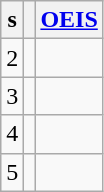<table class="wikitable sortable">
<tr>
<th>s</th>
<th></th>
<th><a href='#'>OEIS</a></th>
</tr>
<tr>
<td>2</td>
<td></td>
<td></td>
</tr>
<tr>
<td>3</td>
<td></td>
<td></td>
</tr>
<tr>
<td>4</td>
<td></td>
<td></td>
</tr>
<tr>
<td>5</td>
<td></td>
<td></td>
</tr>
</table>
